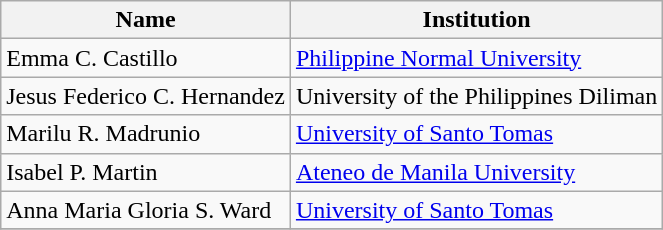<table class=wikitable>
<tr>
<th>Name</th>
<th>Institution</th>
</tr>
<tr>
<td>Emma C. Castillo</td>
<td><a href='#'>Philippine Normal University</a></td>
</tr>
<tr>
<td>Jesus Federico C. Hernandez</td>
<td>University of the Philippines Diliman</td>
</tr>
<tr>
<td>Marilu R. Madrunio</td>
<td><a href='#'>University of Santo Tomas</a></td>
</tr>
<tr>
<td>Isabel P. Martin</td>
<td><a href='#'>Ateneo de Manila University</a></td>
</tr>
<tr>
<td>Anna Maria Gloria S. Ward</td>
<td><a href='#'>University of Santo Tomas</a></td>
</tr>
<tr>
</tr>
</table>
